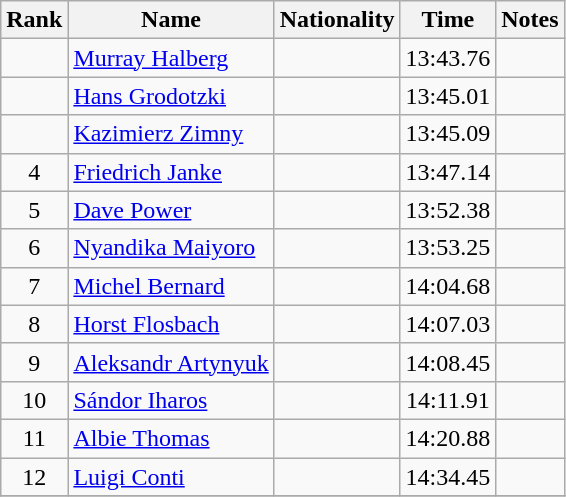<table class="wikitable sortable" style="text-align:center">
<tr>
<th>Rank</th>
<th>Name</th>
<th>Nationality</th>
<th>Time</th>
<th>Notes</th>
</tr>
<tr>
<td></td>
<td align=left><a href='#'>Murray Halberg</a></td>
<td align=left></td>
<td>13:43.76</td>
<td></td>
</tr>
<tr>
<td></td>
<td align=left><a href='#'>Hans Grodotzki</a></td>
<td align=left></td>
<td>13:45.01</td>
<td></td>
</tr>
<tr>
<td></td>
<td align=left><a href='#'>Kazimierz Zimny</a></td>
<td align=left></td>
<td>13:45.09</td>
<td></td>
</tr>
<tr>
<td>4</td>
<td align=left><a href='#'>Friedrich Janke</a></td>
<td align=left></td>
<td>13:47.14</td>
<td></td>
</tr>
<tr>
<td>5</td>
<td align=left><a href='#'>Dave Power</a></td>
<td align=left></td>
<td>13:52.38</td>
<td></td>
</tr>
<tr>
<td>6</td>
<td align=left><a href='#'>Nyandika Maiyoro</a></td>
<td align=left></td>
<td>13:53.25</td>
<td></td>
</tr>
<tr>
<td>7</td>
<td align=left><a href='#'>Michel Bernard</a></td>
<td align=left></td>
<td>14:04.68</td>
<td></td>
</tr>
<tr>
<td>8</td>
<td align=left><a href='#'>Horst Flosbach</a></td>
<td align=left></td>
<td>14:07.03</td>
<td></td>
</tr>
<tr>
<td>9</td>
<td align=left><a href='#'>Aleksandr Artynyuk</a></td>
<td align=left></td>
<td>14:08.45</td>
<td></td>
</tr>
<tr>
<td>10</td>
<td align=left><a href='#'>Sándor Iharos</a></td>
<td align=left></td>
<td>14:11.91</td>
<td></td>
</tr>
<tr>
<td>11</td>
<td align=left><a href='#'>Albie Thomas</a></td>
<td align=left></td>
<td>14:20.88</td>
<td></td>
</tr>
<tr>
<td>12</td>
<td align=left><a href='#'>Luigi Conti</a></td>
<td align=left></td>
<td>14:34.45</td>
<td></td>
</tr>
<tr>
</tr>
</table>
